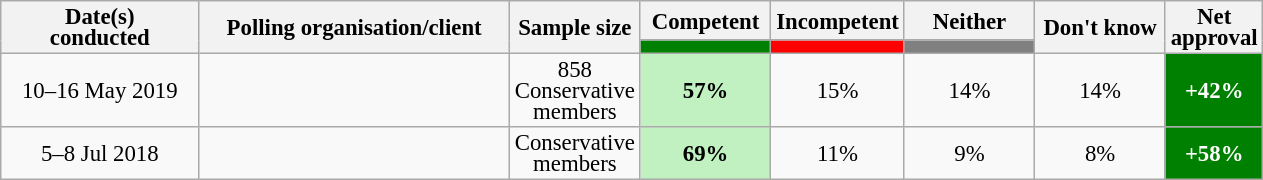<table class="wikitable collapsible sortable" style="text-align:center;font-size:95%;line-height:14px;">
<tr>
<th rowspan="2" style="width:125px;">Date(s)<br>conducted</th>
<th rowspan="2" style="width:200px;">Polling organisation/client</th>
<th rowspan="2" style="width:60px;">Sample size</th>
<th class="unsortable" style="width:80px;">Competent</th>
<th class="unsortable" style="width: 80px;">Incompetent</th>
<th class="unsortable" style="width:80px;">Neither</th>
<th rowspan="2" class="unsortable" style="width:80px;">Don't know</th>
<th rowspan="2" class="unsortable" style="width:20px;">Net approval</th>
</tr>
<tr>
<th class="unsortable" style="background:green;width:60px;"></th>
<th class="unsortable" style="background:red;width:60px;"></th>
<th class="unsortable" style="background:grey;width:60px;"></th>
</tr>
<tr>
<td>10–16 May 2019</td>
<td></td>
<td>858 Conservative members</td>
<td style="background:#C1F0C1"><strong>57%</strong></td>
<td>15%</td>
<td>14%</td>
<td>14%</td>
<td style="background:green;color:white;"><strong>+42%</strong></td>
</tr>
<tr>
<td>5–8 Jul 2018</td>
<td></td>
<td>Conservative members</td>
<td style="background:#C1F0C1"><strong>69%</strong></td>
<td>11%</td>
<td>9%</td>
<td>8%</td>
<td style="background:green;color:white;"><strong>+58%</strong></td>
</tr>
</table>
